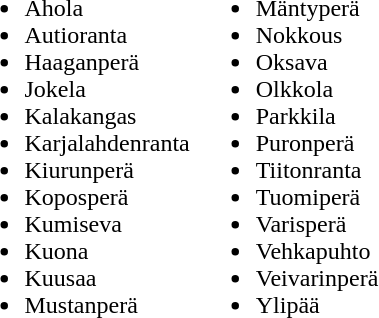<table>
<tr>
<td><br><ul><li>Ahola</li><li>Autioranta</li><li>Haaganperä</li><li>Jokela</li><li>Kalakangas</li><li>Karjalahdenranta</li><li>Kiurunperä</li><li>Koposperä</li><li>Kumiseva</li><li>Kuona</li><li>Kuusaa</li><li>Mustanperä</li></ul></td>
<td><br><ul><li>Mäntyperä</li><li>Nokkous</li><li>Oksava</li><li>Olkkola</li><li>Parkkila</li><li>Puronperä</li><li>Tiitonranta</li><li>Tuomiperä</li><li>Varisperä</li><li>Vehkapuhto</li><li>Veivarinperä</li><li>Ylipää</li></ul></td>
</tr>
</table>
